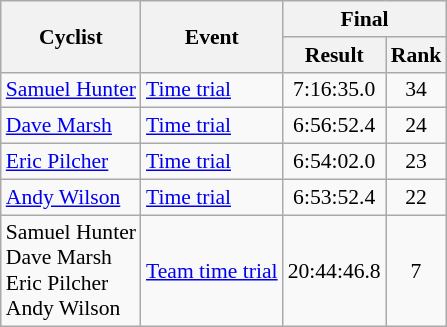<table class=wikitable style="font-size:90%">
<tr>
<th rowspan=2>Cyclist</th>
<th rowspan=2>Event</th>
<th colspan=2>Final</th>
</tr>
<tr>
<th>Result</th>
<th>Rank</th>
</tr>
<tr>
<td><a href='#'>Samuel Hunter</a></td>
<td><a href='#'>Time trial</a></td>
<td align=center>7:16:35.0</td>
<td align=center>34</td>
</tr>
<tr>
<td><a href='#'>Dave Marsh</a></td>
<td><a href='#'>Time trial</a></td>
<td align=center>6:56:52.4</td>
<td align=center>24</td>
</tr>
<tr>
<td><a href='#'>Eric Pilcher</a></td>
<td><a href='#'>Time trial</a></td>
<td align=center>6:54:02.0</td>
<td align=center>23</td>
</tr>
<tr>
<td><a href='#'>Andy Wilson</a></td>
<td><a href='#'>Time trial</a></td>
<td align=center>6:53:52.4</td>
<td align=center>22</td>
</tr>
<tr>
<td>Samuel Hunter <br> Dave Marsh <br> Eric Pilcher <br> Andy Wilson</td>
<td><a href='#'>Team time trial</a></td>
<td align=center>20:44:46.8</td>
<td align=center>7</td>
</tr>
</table>
